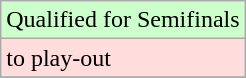<table class="wikitable">
<tr width=10px bgcolor="#ccffcc">
<td>Qualified for Semifinals</td>
</tr>
<tr width=10px bgcolor="#ffdddd">
<td>to play-out</td>
</tr>
<tr>
</tr>
</table>
